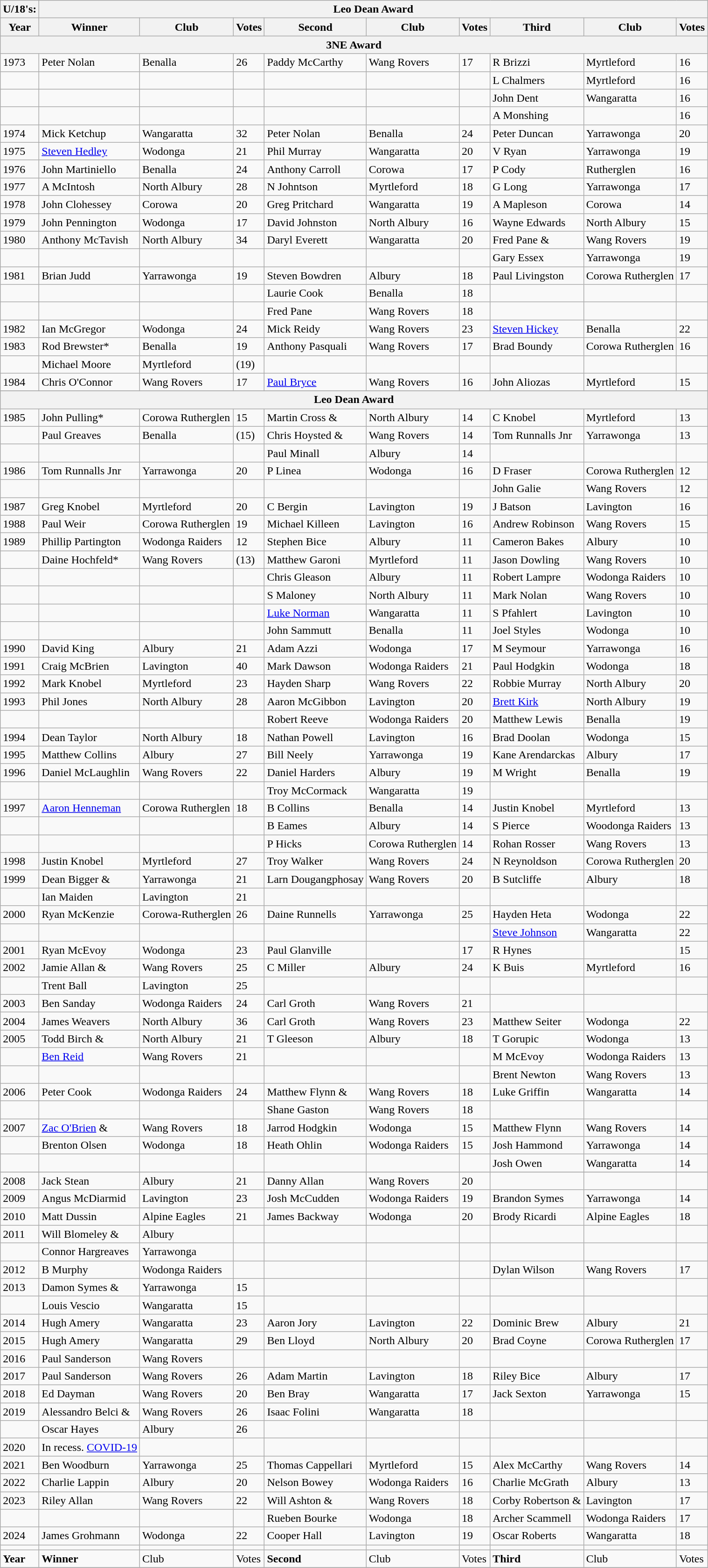<table class="wikitable collapsible collapsed">
<tr>
<th>U/18's:</th>
<th colspan=9>Leo Dean Award</th>
</tr>
<tr>
<th>Year</th>
<th>Winner</th>
<th>Club</th>
<th>Votes</th>
<th>Second</th>
<th>Club</th>
<th>Votes</th>
<th>Third</th>
<th>Club</th>
<th>Votes</th>
</tr>
<tr>
<th colspan=10>3NE Award</th>
</tr>
<tr>
<td>1973</td>
<td>Peter Nolan</td>
<td>Benalla</td>
<td>26</td>
<td>Paddy McCarthy</td>
<td>Wang Rovers</td>
<td>17</td>
<td>R Brizzi</td>
<td>Myrtleford</td>
<td>16</td>
</tr>
<tr>
<td></td>
<td></td>
<td></td>
<td></td>
<td></td>
<td></td>
<td></td>
<td>L Chalmers</td>
<td>Myrtleford</td>
<td>16</td>
</tr>
<tr>
<td></td>
<td></td>
<td></td>
<td></td>
<td></td>
<td></td>
<td></td>
<td>John Dent</td>
<td>Wangaratta</td>
<td>16</td>
</tr>
<tr>
<td></td>
<td></td>
<td></td>
<td></td>
<td></td>
<td></td>
<td></td>
<td>A Monshing</td>
<td></td>
<td>16</td>
</tr>
<tr>
<td>1974</td>
<td>Mick Ketchup</td>
<td>Wangaratta</td>
<td>32</td>
<td>Peter Nolan</td>
<td>Benalla</td>
<td>24</td>
<td>Peter Duncan</td>
<td>Yarrawonga</td>
<td>20</td>
</tr>
<tr>
<td>1975</td>
<td><a href='#'>Steven Hedley</a></td>
<td>Wodonga</td>
<td>21</td>
<td>Phil Murray</td>
<td>Wangaratta</td>
<td>20</td>
<td>V Ryan</td>
<td>Yarrawonga</td>
<td>19</td>
</tr>
<tr>
<td>1976</td>
<td>John Martiniello</td>
<td>Benalla</td>
<td>24</td>
<td>Anthony Carroll</td>
<td>Corowa</td>
<td>17</td>
<td>P Cody</td>
<td>Rutherglen</td>
<td>16</td>
</tr>
<tr>
<td>1977</td>
<td>A McIntosh</td>
<td>North Albury</td>
<td>28</td>
<td>N Johntson</td>
<td>Myrtleford</td>
<td>18</td>
<td>G Long</td>
<td>Yarrawonga</td>
<td>17</td>
</tr>
<tr>
<td>1978</td>
<td>John Clohessey</td>
<td>Corowa</td>
<td>20</td>
<td>Greg Pritchard</td>
<td>Wangaratta</td>
<td>19</td>
<td>A Mapleson</td>
<td>Corowa</td>
<td>14</td>
</tr>
<tr>
<td>1979</td>
<td>John Pennington</td>
<td>Wodonga</td>
<td>17</td>
<td>David Johnston</td>
<td>North Albury</td>
<td>16</td>
<td>Wayne Edwards</td>
<td>North Albury</td>
<td>15</td>
</tr>
<tr>
<td>1980</td>
<td>Anthony McTavish</td>
<td>North Albury</td>
<td>34</td>
<td>Daryl Everett</td>
<td>Wangaratta</td>
<td>20</td>
<td>Fred Pane &</td>
<td>Wang Rovers</td>
<td>19</td>
</tr>
<tr>
<td></td>
<td></td>
<td></td>
<td></td>
<td></td>
<td></td>
<td></td>
<td>Gary Essex</td>
<td>Yarrawonga</td>
<td>19</td>
</tr>
<tr>
<td>1981</td>
<td>Brian Judd</td>
<td>Yarrawonga</td>
<td>19</td>
<td>Steven Bowdren</td>
<td>Albury</td>
<td>18</td>
<td>Paul Livingston</td>
<td>Corowa Rutherglen</td>
<td>17</td>
</tr>
<tr>
<td></td>
<td></td>
<td></td>
<td></td>
<td>Laurie Cook</td>
<td>Benalla</td>
<td>18</td>
<td></td>
<td></td>
<td></td>
</tr>
<tr>
<td></td>
<td></td>
<td></td>
<td></td>
<td>Fred Pane</td>
<td>Wang Rovers</td>
<td>18</td>
<td></td>
<td></td>
<td></td>
</tr>
<tr>
<td>1982</td>
<td>Ian McGregor</td>
<td>Wodonga</td>
<td>24</td>
<td>Mick Reidy</td>
<td>Wang Rovers</td>
<td>23</td>
<td><a href='#'>Steven Hickey</a></td>
<td>Benalla</td>
<td>22</td>
</tr>
<tr>
<td>1983</td>
<td>Rod Brewster*</td>
<td>Benalla</td>
<td>19</td>
<td>Anthony Pasquali</td>
<td>Wang Rovers</td>
<td>17</td>
<td>Brad Boundy</td>
<td>Corowa Rutherglen</td>
<td>16</td>
</tr>
<tr>
<td></td>
<td>Michael Moore</td>
<td>Myrtleford</td>
<td>(19)</td>
<td></td>
<td></td>
<td></td>
<td></td>
<td></td>
<td></td>
</tr>
<tr>
<td>1984</td>
<td>Chris O'Connor</td>
<td>Wang Rovers</td>
<td>17</td>
<td><a href='#'>Paul Bryce</a></td>
<td>Wang Rovers</td>
<td>16</td>
<td>John Aliozas</td>
<td>Myrtleford</td>
<td>15</td>
</tr>
<tr>
</tr>
<tr>
<th colspan=10>Leo Dean Award</th>
</tr>
<tr>
<td>1985</td>
<td>John Pulling*</td>
<td>Corowa Rutherglen</td>
<td>15</td>
<td>Martin Cross &</td>
<td>North Albury</td>
<td>14</td>
<td>C Knobel</td>
<td>Myrtleford</td>
<td>13</td>
</tr>
<tr>
<td></td>
<td>Paul Greaves</td>
<td>Benalla</td>
<td>(15)</td>
<td>Chris Hoysted &</td>
<td>Wang Rovers</td>
<td>14</td>
<td>Tom Runnalls Jnr</td>
<td>Yarrawonga</td>
<td>13</td>
</tr>
<tr>
<td></td>
<td></td>
<td></td>
<td></td>
<td>Paul Minall</td>
<td>Albury</td>
<td>14</td>
<td></td>
<td></td>
<td></td>
</tr>
<tr>
<td>1986</td>
<td>Tom Runnalls Jnr</td>
<td>Yarrawonga</td>
<td>20</td>
<td>P Linea</td>
<td>Wodonga</td>
<td>16</td>
<td>D Fraser</td>
<td>Corowa Rutherglen</td>
<td>12</td>
</tr>
<tr>
<td></td>
<td></td>
<td></td>
<td></td>
<td></td>
<td></td>
<td></td>
<td>John Galie</td>
<td>Wang Rovers</td>
<td>12</td>
</tr>
<tr>
<td>1987</td>
<td>Greg Knobel</td>
<td>Myrtleford</td>
<td>20</td>
<td>C Bergin</td>
<td>Lavington</td>
<td>19</td>
<td>J Batson</td>
<td>Lavington</td>
<td>16</td>
</tr>
<tr>
<td>1988</td>
<td>Paul Weir</td>
<td>Corowa Rutherglen</td>
<td>19</td>
<td>Michael Killeen</td>
<td>Lavington</td>
<td>16</td>
<td>Andrew Robinson</td>
<td>Wang Rovers</td>
<td>15</td>
</tr>
<tr>
<td>1989</td>
<td>Phillip Partington</td>
<td>Wodonga Raiders</td>
<td>12</td>
<td>Stephen Bice</td>
<td>Albury</td>
<td>11</td>
<td>Cameron Bakes</td>
<td>Albury</td>
<td>10</td>
</tr>
<tr>
<td></td>
<td>Daine Hochfeld*</td>
<td>Wang Rovers</td>
<td>(13)</td>
<td>Matthew Garoni</td>
<td>Myrtleford</td>
<td>11</td>
<td>Jason Dowling</td>
<td>Wang Rovers</td>
<td>10</td>
</tr>
<tr>
<td></td>
<td></td>
<td></td>
<td></td>
<td>Chris Gleason</td>
<td>Albury</td>
<td>11</td>
<td>Robert Lampre</td>
<td>Wodonga Raiders</td>
<td>10</td>
</tr>
<tr>
<td></td>
<td></td>
<td></td>
<td></td>
<td>S Maloney</td>
<td>North Albury</td>
<td>11</td>
<td>Mark Nolan</td>
<td>Wang Rovers</td>
<td>10</td>
</tr>
<tr>
<td></td>
<td></td>
<td></td>
<td></td>
<td><a href='#'>Luke Norman</a></td>
<td>Wangaratta</td>
<td>11</td>
<td>S Pfahlert</td>
<td>Lavington</td>
<td>10</td>
</tr>
<tr>
<td></td>
<td></td>
<td></td>
<td></td>
<td>John Sammutt</td>
<td>Benalla</td>
<td>11</td>
<td>Joel Styles</td>
<td>Wodonga</td>
<td>10</td>
</tr>
<tr>
<td>1990</td>
<td>David King</td>
<td>Albury</td>
<td>21</td>
<td>Adam Azzi</td>
<td>Wodonga</td>
<td>17</td>
<td>M Seymour</td>
<td>Yarrawonga</td>
<td>16</td>
</tr>
<tr>
<td>1991</td>
<td>Craig McBrien</td>
<td>Lavington</td>
<td>40</td>
<td>Mark Dawson</td>
<td>Wodonga Raiders</td>
<td>21</td>
<td>Paul Hodgkin</td>
<td>Wodonga</td>
<td>18</td>
</tr>
<tr>
<td>1992</td>
<td>Mark Knobel</td>
<td>Myrtleford</td>
<td>23</td>
<td>Hayden Sharp</td>
<td>Wang Rovers</td>
<td>22</td>
<td>Robbie Murray</td>
<td>North Albury</td>
<td>20</td>
</tr>
<tr>
<td>1993</td>
<td>Phil Jones</td>
<td>North Albury</td>
<td>28</td>
<td>Aaron McGibbon</td>
<td>Lavington</td>
<td>20</td>
<td><a href='#'>Brett Kirk</a></td>
<td>North Albury</td>
<td>19</td>
</tr>
<tr>
<td></td>
<td></td>
<td></td>
<td></td>
<td>Robert Reeve</td>
<td>Wodonga Raiders</td>
<td>20</td>
<td>Matthew Lewis</td>
<td>Benalla</td>
<td>19</td>
</tr>
<tr>
<td>1994</td>
<td>Dean Taylor</td>
<td>North Albury</td>
<td>18</td>
<td>Nathan Powell</td>
<td>Lavington</td>
<td>16</td>
<td>Brad Doolan</td>
<td>Wodonga</td>
<td>15</td>
</tr>
<tr>
<td>1995</td>
<td>Matthew Collins</td>
<td>Albury</td>
<td>27</td>
<td>Bill Neely</td>
<td>Yarrawonga</td>
<td>19</td>
<td>Kane Arendarckas</td>
<td>Albury</td>
<td>17</td>
</tr>
<tr>
<td>1996</td>
<td>Daniel McLaughlin</td>
<td>Wang Rovers</td>
<td>22</td>
<td>Daniel Harders</td>
<td>Albury</td>
<td>19</td>
<td>M Wright</td>
<td>Benalla</td>
<td>19</td>
</tr>
<tr>
<td></td>
<td></td>
<td></td>
<td></td>
<td>Troy McCormack</td>
<td>Wangaratta</td>
<td>19</td>
<td></td>
<td></td>
<td></td>
</tr>
<tr>
<td>1997</td>
<td><a href='#'>Aaron Henneman</a></td>
<td>Corowa Rutherglen</td>
<td>18</td>
<td>B Collins</td>
<td>Benalla</td>
<td>14</td>
<td>Justin Knobel</td>
<td>Myrtleford</td>
<td>13</td>
</tr>
<tr>
<td></td>
<td></td>
<td></td>
<td></td>
<td>B Eames</td>
<td>Albury</td>
<td>14</td>
<td>S Pierce</td>
<td>Woodonga Raiders</td>
<td>13</td>
</tr>
<tr>
<td></td>
<td></td>
<td></td>
<td></td>
<td>P Hicks</td>
<td>Corowa Rutherglen</td>
<td>14</td>
<td>Rohan Rosser</td>
<td>Wang Rovers</td>
<td>13</td>
</tr>
<tr>
<td>1998</td>
<td>Justin Knobel</td>
<td>Myrtleford</td>
<td>27</td>
<td>Troy Walker</td>
<td>Wang Rovers</td>
<td>24</td>
<td>N Reynoldson</td>
<td>Corowa Rutherglen</td>
<td>20</td>
</tr>
<tr>
<td>1999</td>
<td>Dean Bigger &</td>
<td>Yarrawonga</td>
<td>21</td>
<td>Larn Dougangphosay</td>
<td>Wang Rovers</td>
<td>20</td>
<td>B Sutcliffe</td>
<td>Albury</td>
<td>18</td>
</tr>
<tr>
<td></td>
<td>Ian Maiden</td>
<td>Lavington</td>
<td>21</td>
<td></td>
<td></td>
<td></td>
<td></td>
<td></td>
<td></td>
</tr>
<tr>
<td>2000</td>
<td>Ryan McKenzie</td>
<td>Corowa-Rutherglen</td>
<td>26</td>
<td>Daine Runnells</td>
<td>Yarrawonga</td>
<td>25</td>
<td>Hayden Heta</td>
<td>Wodonga</td>
<td>22</td>
</tr>
<tr>
<td></td>
<td></td>
<td></td>
<td></td>
<td></td>
<td></td>
<td></td>
<td><a href='#'>Steve Johnson</a></td>
<td>Wangaratta</td>
<td>22</td>
</tr>
<tr>
<td>2001</td>
<td>Ryan McEvoy</td>
<td>Wodonga</td>
<td>23</td>
<td>Paul Glanville</td>
<td></td>
<td>17</td>
<td>R Hynes</td>
<td></td>
<td>15</td>
</tr>
<tr>
<td>2002</td>
<td>Jamie Allan &</td>
<td>Wang Rovers</td>
<td>25</td>
<td>C Miller</td>
<td>Albury</td>
<td>24</td>
<td>K Buis</td>
<td>Myrtleford</td>
<td>16</td>
</tr>
<tr>
<td></td>
<td>Trent Ball</td>
<td>Lavington</td>
<td>25</td>
<td></td>
<td></td>
<td></td>
<td></td>
<td></td>
<td></td>
</tr>
<tr>
<td>2003</td>
<td>Ben Sanday</td>
<td>Wodonga Raiders</td>
<td>24</td>
<td>Carl Groth</td>
<td>Wang Rovers</td>
<td>21</td>
<td></td>
<td></td>
<td></td>
</tr>
<tr>
<td>2004</td>
<td>James Weavers</td>
<td>North Albury</td>
<td>36</td>
<td>Carl Groth</td>
<td>Wang Rovers</td>
<td>23</td>
<td>Matthew Seiter</td>
<td>Wodonga</td>
<td>22</td>
</tr>
<tr>
<td>2005</td>
<td>Todd Birch &</td>
<td>North Albury</td>
<td>21</td>
<td>T Gleeson</td>
<td>Albury</td>
<td>18</td>
<td>T Gorupic</td>
<td>Wodonga</td>
<td>13</td>
</tr>
<tr>
<td></td>
<td><a href='#'>Ben Reid</a></td>
<td>Wang Rovers</td>
<td>21</td>
<td></td>
<td></td>
<td></td>
<td>M McEvoy</td>
<td>Wodonga Raiders</td>
<td>13</td>
</tr>
<tr>
<td></td>
<td></td>
<td></td>
<td></td>
<td></td>
<td></td>
<td></td>
<td>Brent Newton</td>
<td>Wang Rovers</td>
<td>13</td>
</tr>
<tr>
<td>2006</td>
<td>Peter Cook</td>
<td>Wodonga Raiders</td>
<td>24</td>
<td>Matthew Flynn &</td>
<td>Wang Rovers</td>
<td>18</td>
<td>Luke Griffin</td>
<td>Wangaratta</td>
<td>14</td>
</tr>
<tr>
<td></td>
<td></td>
<td></td>
<td></td>
<td>Shane Gaston</td>
<td>Wang Rovers</td>
<td>18</td>
<td></td>
<td></td>
<td></td>
</tr>
<tr>
<td>2007</td>
<td><a href='#'>Zac O'Brien</a> &</td>
<td>Wang Rovers</td>
<td>18</td>
<td>Jarrod Hodgkin</td>
<td>Wodonga</td>
<td>15</td>
<td>Matthew Flynn</td>
<td>Wang Rovers</td>
<td>14</td>
</tr>
<tr>
<td></td>
<td>Brenton Olsen</td>
<td>Wodonga</td>
<td>18</td>
<td>Heath Ohlin</td>
<td>Wodonga Raiders</td>
<td>15</td>
<td>Josh Hammond</td>
<td>Yarrawonga</td>
<td>14</td>
</tr>
<tr>
<td></td>
<td></td>
<td></td>
<td></td>
<td></td>
<td></td>
<td></td>
<td>Josh Owen</td>
<td>Wangaratta</td>
<td>14</td>
</tr>
<tr>
</tr>
<tr>
<td>2008</td>
<td>Jack Stean</td>
<td>Albury</td>
<td>21</td>
<td>Danny Allan</td>
<td>Wang Rovers</td>
<td>20</td>
<td></td>
<td></td>
<td></td>
</tr>
<tr>
<td>2009</td>
<td>Angus McDiarmid</td>
<td>Lavington</td>
<td>23</td>
<td>Josh McCudden</td>
<td>Wodonga Raiders</td>
<td>19</td>
<td>Brandon Symes</td>
<td>Yarrawonga</td>
<td>14</td>
</tr>
<tr>
<td>2010</td>
<td>Matt Dussin</td>
<td>Alpine Eagles</td>
<td>21</td>
<td>James Backway</td>
<td>Wodonga</td>
<td>20</td>
<td>Brody Ricardi</td>
<td>Alpine Eagles</td>
<td>18</td>
</tr>
<tr>
<td>2011</td>
<td>Will Blomeley &</td>
<td>Albury</td>
<td></td>
<td></td>
<td></td>
<td></td>
<td></td>
<td></td>
<td></td>
</tr>
<tr>
<td></td>
<td>Connor Hargreaves</td>
<td>Yarrawonga</td>
<td></td>
<td></td>
<td></td>
<td></td>
<td></td>
<td></td>
<td></td>
</tr>
<tr>
<td>2012</td>
<td>B Murphy</td>
<td>Wodonga Raiders</td>
<td></td>
<td></td>
<td></td>
<td></td>
<td>Dylan Wilson</td>
<td>Wang Rovers</td>
<td>17</td>
</tr>
<tr>
<td>2013</td>
<td>Damon Symes &</td>
<td>Yarrawonga</td>
<td>15</td>
<td></td>
<td></td>
<td></td>
<td></td>
<td></td>
<td></td>
</tr>
<tr>
<td></td>
<td>Louis Vescio</td>
<td>Wangaratta</td>
<td>15</td>
<td></td>
<td></td>
<td></td>
<td></td>
<td></td>
<td></td>
</tr>
<tr>
<td>2014</td>
<td>Hugh Amery</td>
<td>Wangaratta</td>
<td>23</td>
<td>Aaron Jory</td>
<td>Lavington</td>
<td>22</td>
<td>Dominic Brew</td>
<td>Albury</td>
<td>21</td>
</tr>
<tr>
<td>2015</td>
<td>Hugh Amery</td>
<td>Wangaratta</td>
<td>29</td>
<td>Ben Lloyd</td>
<td>North Albury</td>
<td>20</td>
<td>Brad Coyne</td>
<td>Corowa Rutherglen</td>
<td>17</td>
</tr>
<tr>
<td>2016</td>
<td>Paul Sanderson</td>
<td>Wang Rovers</td>
<td></td>
<td></td>
<td></td>
<td></td>
<td></td>
<td></td>
<td></td>
</tr>
<tr>
<td>2017</td>
<td>Paul Sanderson</td>
<td>Wang Rovers</td>
<td>26</td>
<td>Adam Martin</td>
<td>Lavington</td>
<td>18</td>
<td>Riley Bice</td>
<td>Albury</td>
<td>17</td>
</tr>
<tr>
<td>2018</td>
<td>Ed Dayman</td>
<td>Wang Rovers</td>
<td>20</td>
<td>Ben Bray</td>
<td>Wangaratta</td>
<td>17</td>
<td>Jack Sexton</td>
<td>Yarrawonga</td>
<td>15</td>
</tr>
<tr>
<td>2019</td>
<td>Alessandro Belci &</td>
<td>Wang Rovers</td>
<td>26</td>
<td>Isaac Folini</td>
<td>Wangaratta</td>
<td>18</td>
<td></td>
<td></td>
<td></td>
</tr>
<tr>
<td></td>
<td>Oscar Hayes</td>
<td>Albury</td>
<td>26</td>
<td></td>
<td></td>
<td></td>
<td></td>
<td></td>
<td></td>
</tr>
<tr>
<td>2020</td>
<td>In recess. <a href='#'>COVID-19</a></td>
<td></td>
<td></td>
<td></td>
<td></td>
<td></td>
<td></td>
<td></td>
<td></td>
</tr>
<tr>
<td>2021</td>
<td>Ben Woodburn</td>
<td>Yarrawonga</td>
<td>25</td>
<td>Thomas Cappellari</td>
<td>Myrtleford</td>
<td>15</td>
<td>Alex McCarthy</td>
<td>Wang Rovers</td>
<td>14</td>
</tr>
<tr>
<td>2022</td>
<td>Charlie Lappin</td>
<td>Albury</td>
<td>20</td>
<td>Nelson Bowey</td>
<td>Wodonga Raiders</td>
<td>16</td>
<td>Charlie McGrath</td>
<td>Albury</td>
<td>13</td>
</tr>
<tr>
<td>2023</td>
<td>Riley Allan</td>
<td>Wang Rovers</td>
<td>22</td>
<td>Will Ashton &</td>
<td>Wang Rovers</td>
<td>18</td>
<td>Corby Robertson &</td>
<td>Lavington</td>
<td>17</td>
</tr>
<tr>
<td></td>
<td></td>
<td></td>
<td></td>
<td>Rueben Bourke</td>
<td>Wodonga</td>
<td>18</td>
<td>Archer Scammell</td>
<td>Wodonga Raiders</td>
<td>17</td>
</tr>
<tr>
<td>2024</td>
<td>James Grohmann</td>
<td>Wodonga</td>
<td>22</td>
<td>Cooper Hall</td>
<td>Lavington</td>
<td>19</td>
<td>Oscar Roberts</td>
<td>Wangaratta</td>
<td>18</td>
</tr>
<tr>
<td></td>
<td></td>
<td></td>
<td></td>
<td></td>
<td></td>
<td></td>
<td></td>
<td></td>
<td></td>
</tr>
<tr>
<td><strong>Year</strong></td>
<td><strong>Winner</strong></td>
<td>Club</td>
<td>Votes</td>
<td><strong>Second</strong></td>
<td>Club</td>
<td>Votes</td>
<td><strong>Third</strong></td>
<td>Club</td>
<td>Votes</td>
</tr>
<tr>
</tr>
</table>
